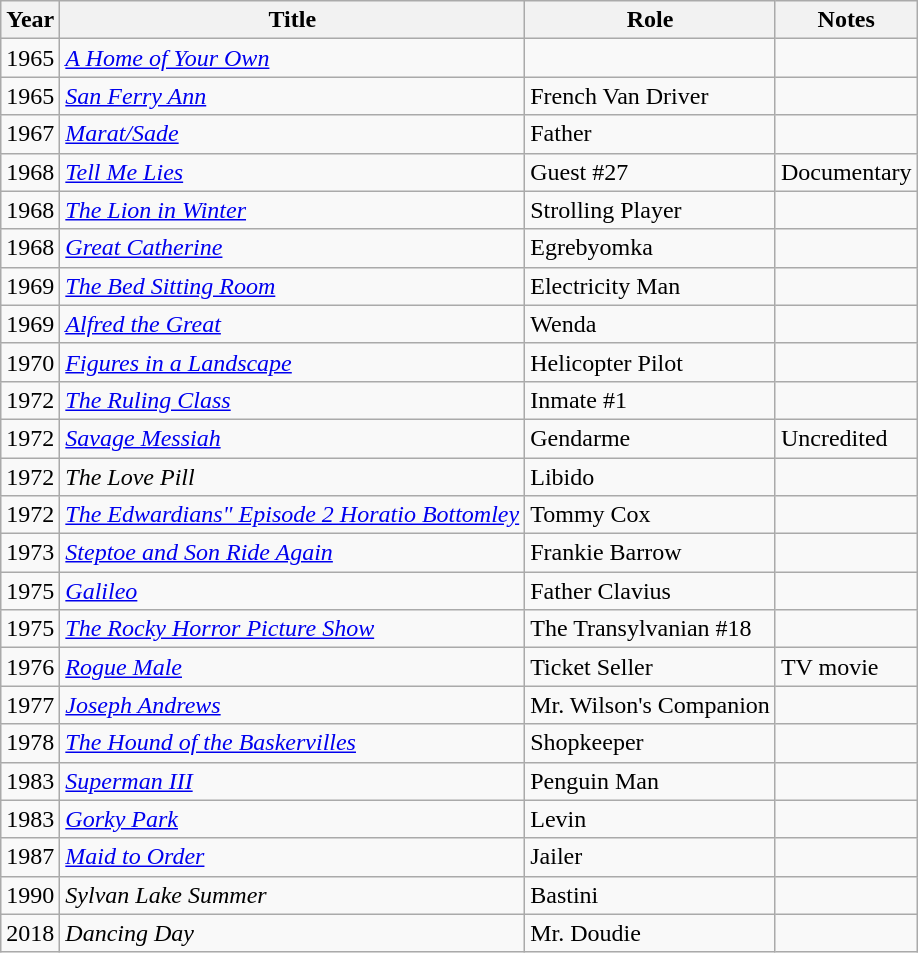<table class="wikitable">
<tr>
<th>Year</th>
<th>Title</th>
<th>Role</th>
<th>Notes</th>
</tr>
<tr>
<td>1965</td>
<td><em><a href='#'>A Home of Your Own</a></em></td>
<td></td>
<td></td>
</tr>
<tr>
<td>1965</td>
<td><em><a href='#'>San Ferry Ann</a></em></td>
<td>French Van Driver</td>
<td></td>
</tr>
<tr>
<td>1967</td>
<td><em><a href='#'>Marat/Sade</a></em></td>
<td>Father</td>
<td></td>
</tr>
<tr>
<td>1968</td>
<td><em><a href='#'>Tell Me Lies</a></em></td>
<td>Guest #27</td>
<td>Documentary</td>
</tr>
<tr>
<td>1968</td>
<td><em><a href='#'>The Lion in Winter</a></em></td>
<td>Strolling Player</td>
<td></td>
</tr>
<tr>
<td>1968</td>
<td><em><a href='#'>Great Catherine</a></em></td>
<td>Egrebyomka</td>
<td></td>
</tr>
<tr>
<td>1969</td>
<td><em><a href='#'>The Bed Sitting Room</a></em></td>
<td>Electricity Man</td>
<td></td>
</tr>
<tr>
<td>1969</td>
<td><em><a href='#'>Alfred the Great</a></em></td>
<td>Wenda</td>
<td></td>
</tr>
<tr>
<td>1970</td>
<td><em><a href='#'>Figures in a Landscape</a></em></td>
<td>Helicopter Pilot</td>
<td></td>
</tr>
<tr>
<td>1972</td>
<td><em><a href='#'>The Ruling Class</a></em></td>
<td>Inmate #1</td>
<td></td>
</tr>
<tr>
<td>1972</td>
<td><em><a href='#'>Savage Messiah</a></em></td>
<td>Gendarme</td>
<td>Uncredited</td>
</tr>
<tr>
<td>1972</td>
<td><em>The Love Pill</em></td>
<td>Libido</td>
<td></td>
</tr>
<tr>
<td>1972</td>
<td><em><a href='#'>The Edwardians" Episode 2 Horatio Bottomley</a></em></td>
<td>Tommy Cox</td>
<td></td>
</tr>
<tr>
<td>1973</td>
<td><em><a href='#'>Steptoe and Son Ride Again</a></em></td>
<td>Frankie Barrow</td>
<td></td>
</tr>
<tr>
<td>1975</td>
<td><em><a href='#'>Galileo</a></em></td>
<td>Father Clavius</td>
<td></td>
</tr>
<tr>
<td>1975</td>
<td><em><a href='#'>The Rocky Horror Picture Show</a></em></td>
<td>The Transylvanian #18</td>
<td></td>
</tr>
<tr>
<td>1976</td>
<td><em><a href='#'>Rogue Male</a></em></td>
<td>Ticket Seller</td>
<td>TV movie</td>
</tr>
<tr>
<td>1977</td>
<td><em><a href='#'>Joseph Andrews</a></em></td>
<td>Mr. Wilson's Companion</td>
<td></td>
</tr>
<tr>
<td>1978</td>
<td><em><a href='#'>The Hound of the Baskervilles</a></em></td>
<td>Shopkeeper</td>
<td></td>
</tr>
<tr>
<td>1983</td>
<td><em><a href='#'>Superman III</a></em></td>
<td>Penguin Man</td>
<td></td>
</tr>
<tr>
<td>1983</td>
<td><em><a href='#'>Gorky Park</a></em></td>
<td>Levin</td>
<td></td>
</tr>
<tr>
<td>1987</td>
<td><em><a href='#'>Maid to Order</a></em></td>
<td>Jailer</td>
<td></td>
</tr>
<tr>
<td>1990</td>
<td><em>Sylvan Lake Summer</em></td>
<td>Bastini</td>
<td></td>
</tr>
<tr>
<td>2018</td>
<td><em>Dancing Day</em></td>
<td>Mr. Doudie</td>
<td></td>
</tr>
</table>
